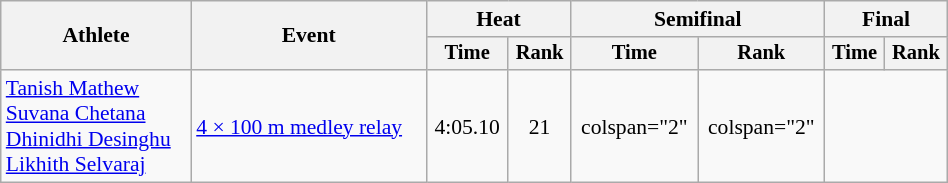<table class="wikitable" style="text-align:center; font-size:90%; width:50%;">
<tr>
<th rowspan="2">Athlete</th>
<th rowspan="2">Event</th>
<th colspan="2">Heat</th>
<th colspan="2">Semifinal</th>
<th colspan="2">Final</th>
</tr>
<tr style="font-size:95%">
<th>Time</th>
<th>Rank</th>
<th>Time</th>
<th>Rank</th>
<th>Time</th>
<th>Rank</th>
</tr>
<tr>
<td align=left><a href='#'>Tanish Mathew</a> <br><a href='#'>Suvana Chetana</a> <br><a href='#'>Dhinidhi Desinghu</a><br><a href='#'>Likhith Selvaraj</a></td>
<td align=left><a href='#'>4 × 100 m medley relay</a></td>
<td>4:05.10</td>
<td>21</td>
<td>colspan="2" </td>
<td>colspan="2"  </td>
</tr>
</table>
